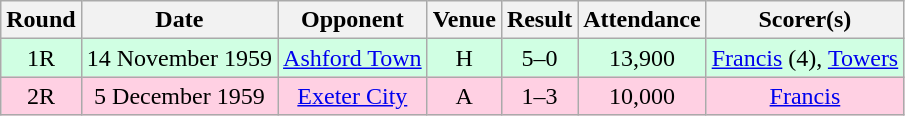<table class="wikitable sortable" style="text-align:center;">
<tr>
<th>Round</th>
<th>Date</th>
<th>Opponent</th>
<th>Venue</th>
<th>Result</th>
<th>Attendance</th>
<th>Scorer(s)</th>
</tr>
<tr style="background:#d0ffe3;">
<td>1R</td>
<td>14 November 1959</td>
<td><a href='#'>Ashford Town</a></td>
<td>H</td>
<td>5–0</td>
<td>13,900</td>
<td><a href='#'>Francis</a> (4), <a href='#'>Towers</a></td>
</tr>
<tr style="background:#ffd0e3;">
<td>2R</td>
<td>5 December 1959</td>
<td><a href='#'>Exeter City</a></td>
<td>A</td>
<td>1–3</td>
<td>10,000</td>
<td><a href='#'>Francis</a></td>
</tr>
</table>
